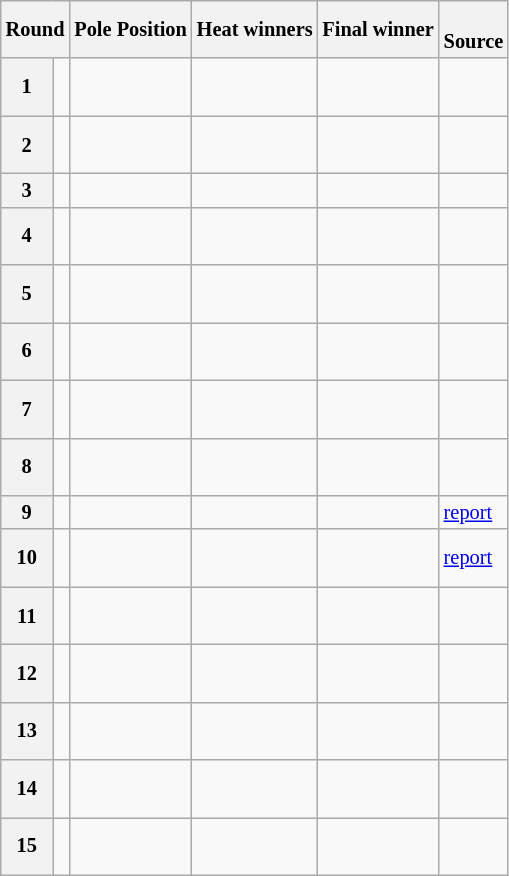<table class="wikitable" style="font-size: 85%;">
<tr>
<th colspan="2">Round</th>
<th>Pole Position</th>
<th>Heat winners</th>
<th>Final winner</th>
<th><br>Source</th>
</tr>
<tr>
<th>1</th>
<td></td>
<td></td>
<td><br><br></td>
<td></td>
<td align=center></td>
</tr>
<tr>
<th>2</th>
<td></td>
<td></td>
<td><br><br></td>
<td></td>
<td align=center></td>
</tr>
<tr>
<th>3</th>
<td></td>
<td></td>
<td></td>
<td></td>
<td align=center></td>
</tr>
<tr>
<th>4</th>
<td></td>
<td></td>
<td><br><br></td>
<td></td>
<td align=center></td>
</tr>
<tr>
<th>5</th>
<td></td>
<td></td>
<td><br><br></td>
<td></td>
<td align=center></td>
</tr>
<tr>
<th>6</th>
<td></td>
<td></td>
<td><br><br></td>
<td></td>
<td align=center></td>
</tr>
<tr>
<th>7</th>
<td></td>
<td></td>
<td><br><br></td>
<td></td>
<td align=center></td>
</tr>
<tr>
<th>8</th>
<td></td>
<td></td>
<td><br><br></td>
<td></td>
<td align=center></td>
</tr>
<tr>
<th>9</th>
<td></td>
<td></td>
<td></td>
<td></td>
<td><a href='#'>report</a></td>
</tr>
<tr>
<th>10</th>
<td></td>
<td></td>
<td><br><br></td>
<td></td>
<td><a href='#'>report</a></td>
</tr>
<tr>
<th>11</th>
<td></td>
<td></td>
<td><br><br></td>
<td></td>
<td align=center></td>
</tr>
<tr>
<th>12</th>
<td></td>
<td></td>
<td><br><br></td>
<td></td>
<td align=center></td>
</tr>
<tr>
<th>13</th>
<td></td>
<td></td>
<td><br><br></td>
<td></td>
<td align=center></td>
</tr>
<tr>
<th>14</th>
<td></td>
<td></td>
<td><br><br></td>
<td></td>
<td align=center></td>
</tr>
<tr>
<th>15</th>
<td></td>
<td></td>
<td><br><br></td>
<td></td>
<td align=center></td>
</tr>
</table>
